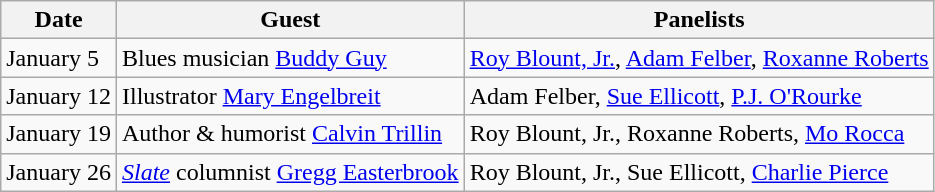<table class="wikitable">
<tr>
<th>Date</th>
<th>Guest</th>
<th>Panelists</th>
</tr>
<tr>
<td>January 5</td>
<td>Blues musician <a href='#'>Buddy Guy</a></td>
<td><a href='#'>Roy Blount, Jr.</a>, <a href='#'>Adam Felber</a>, <a href='#'>Roxanne Roberts</a></td>
</tr>
<tr>
<td>January 12</td>
<td>Illustrator <a href='#'>Mary Engelbreit</a></td>
<td>Adam Felber, <a href='#'>Sue Ellicott</a>, <a href='#'>P.J. O'Rourke</a></td>
</tr>
<tr>
<td>January 19</td>
<td>Author & humorist <a href='#'>Calvin Trillin</a></td>
<td>Roy Blount, Jr., Roxanne Roberts, <a href='#'>Mo Rocca</a></td>
</tr>
<tr>
<td>January 26</td>
<td><em><a href='#'>Slate</a></em> columnist <a href='#'>Gregg Easterbrook</a></td>
<td>Roy Blount, Jr., Sue Ellicott, <a href='#'>Charlie Pierce</a></td>
</tr>
</table>
